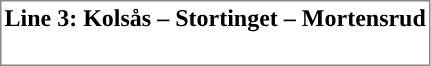<table cellspacing=1 style="border:1px solid #888888;">
<tr>
<th align=center style="background:#">Line 3: Kolsås – Stortinget – Mortensrud</th>
</tr>
<tr>
<td align="center" style="font-size: 90%;"><br></td>
</tr>
</table>
